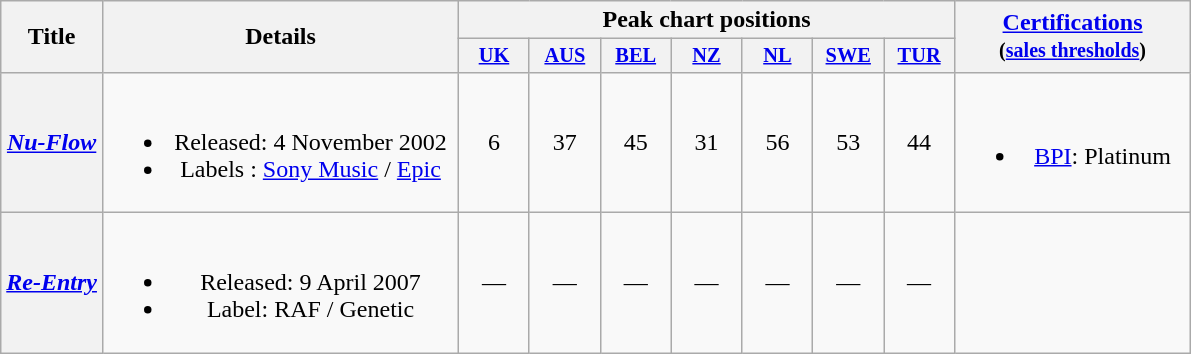<table class="wikitable plainrowheaders" style="text-align:center">
<tr>
<th rowspan="2">Title</th>
<th rowspan="2" style="width:230px;">Details</th>
<th colspan="7">Peak chart positions</th>
<th rowspan="2" style="width:150px;"><a href='#'>Certifications</a><br><small>(<a href='#'>sales thresholds</a>)</small></th>
</tr>
<tr>
<th style="width:3em;font-size:85%"><a href='#'>UK</a><br></th>
<th style="width:3em;font-size:85%"><a href='#'>AUS</a><br></th>
<th style="width:3em;font-size:85%"><a href='#'>BEL</a><br></th>
<th style="width:3em;font-size:85%"><a href='#'>NZ</a><br></th>
<th style="width:3em;font-size:85%"><a href='#'>NL</a><br></th>
<th style="width:3em;font-size:85%"><a href='#'>SWE</a><br></th>
<th style="width:3em;font-size:85%"><a href='#'>TUR</a><br></th>
</tr>
<tr>
<th scope="row"><em><a href='#'>Nu-Flow</a></em></th>
<td><br><ul><li>Released: 4 November 2002</li><li>Labels : <a href='#'>Sony Music</a> / <a href='#'>Epic</a></li></ul></td>
<td>6</td>
<td>37</td>
<td>45</td>
<td>31</td>
<td>56</td>
<td>53</td>
<td>44</td>
<td><br><ul><li><a href='#'>BPI</a>: Platinum</li></ul></td>
</tr>
<tr>
<th scope="row"><em><a href='#'>Re-Entry</a></em></th>
<td><br><ul><li>Released: 9 April 2007</li><li>Label: RAF / Genetic</li></ul></td>
<td>—</td>
<td>—</td>
<td>—</td>
<td>—</td>
<td>—</td>
<td>—</td>
<td>—</td>
<td></td>
</tr>
</table>
